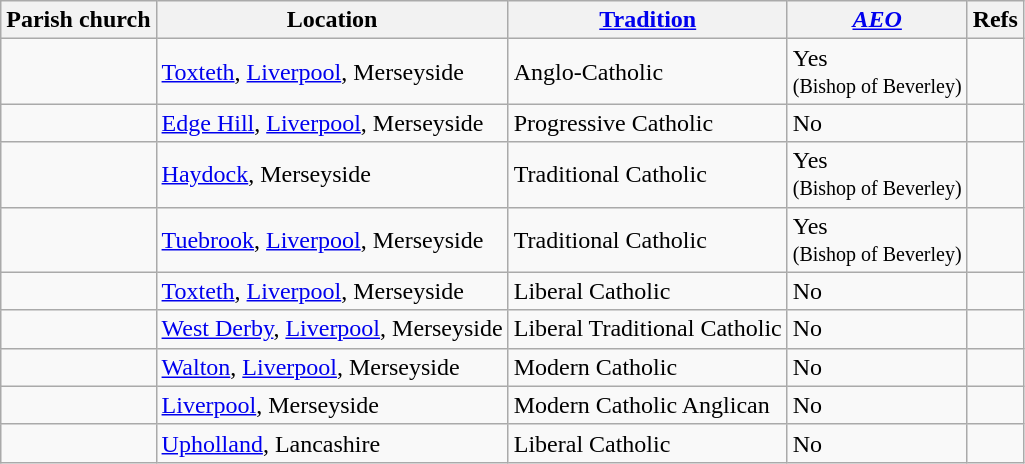<table class="wikitable sortable">
<tr>
<th>Parish church</th>
<th>Location</th>
<th><a href='#'>Tradition</a></th>
<th><em><a href='#'>AEO</a></em></th>
<th>Refs</th>
</tr>
<tr>
<td></td>
<td><a href='#'>Toxteth</a>, <a href='#'>Liverpool</a>, Merseyside</td>
<td>Anglo-Catholic</td>
<td>Yes <br> <small>(Bishop of Beverley)</small></td>
<td></td>
</tr>
<tr>
<td></td>
<td><a href='#'>Edge Hill</a>, <a href='#'>Liverpool</a>, Merseyside</td>
<td>Progressive Catholic</td>
<td>No</td>
<td></td>
</tr>
<tr>
<td></td>
<td><a href='#'>Haydock</a>, Merseyside</td>
<td>Traditional Catholic</td>
<td>Yes <br> <small>(Bishop of Beverley)</small></td>
<td></td>
</tr>
<tr>
<td></td>
<td><a href='#'>Tuebrook</a>, <a href='#'>Liverpool</a>, Merseyside</td>
<td>Traditional Catholic</td>
<td>Yes <br> <small>(Bishop of Beverley)</small></td>
<td></td>
</tr>
<tr>
<td></td>
<td><a href='#'>Toxteth</a>, <a href='#'>Liverpool</a>, Merseyside</td>
<td>Liberal Catholic</td>
<td>No</td>
<td></td>
</tr>
<tr>
<td></td>
<td><a href='#'>West Derby</a>, <a href='#'>Liverpool</a>, Merseyside</td>
<td>Liberal Traditional Catholic</td>
<td>No</td>
<td></td>
</tr>
<tr>
<td></td>
<td><a href='#'>Walton</a>, <a href='#'>Liverpool</a>, Merseyside</td>
<td>Modern Catholic</td>
<td>No</td>
<td></td>
</tr>
<tr>
<td></td>
<td><a href='#'>Liverpool</a>, Merseyside</td>
<td>Modern Catholic Anglican</td>
<td>No</td>
<td></td>
</tr>
<tr>
<td></td>
<td><a href='#'>Upholland</a>, Lancashire</td>
<td>Liberal Catholic</td>
<td>No</td>
<td></td>
</tr>
</table>
